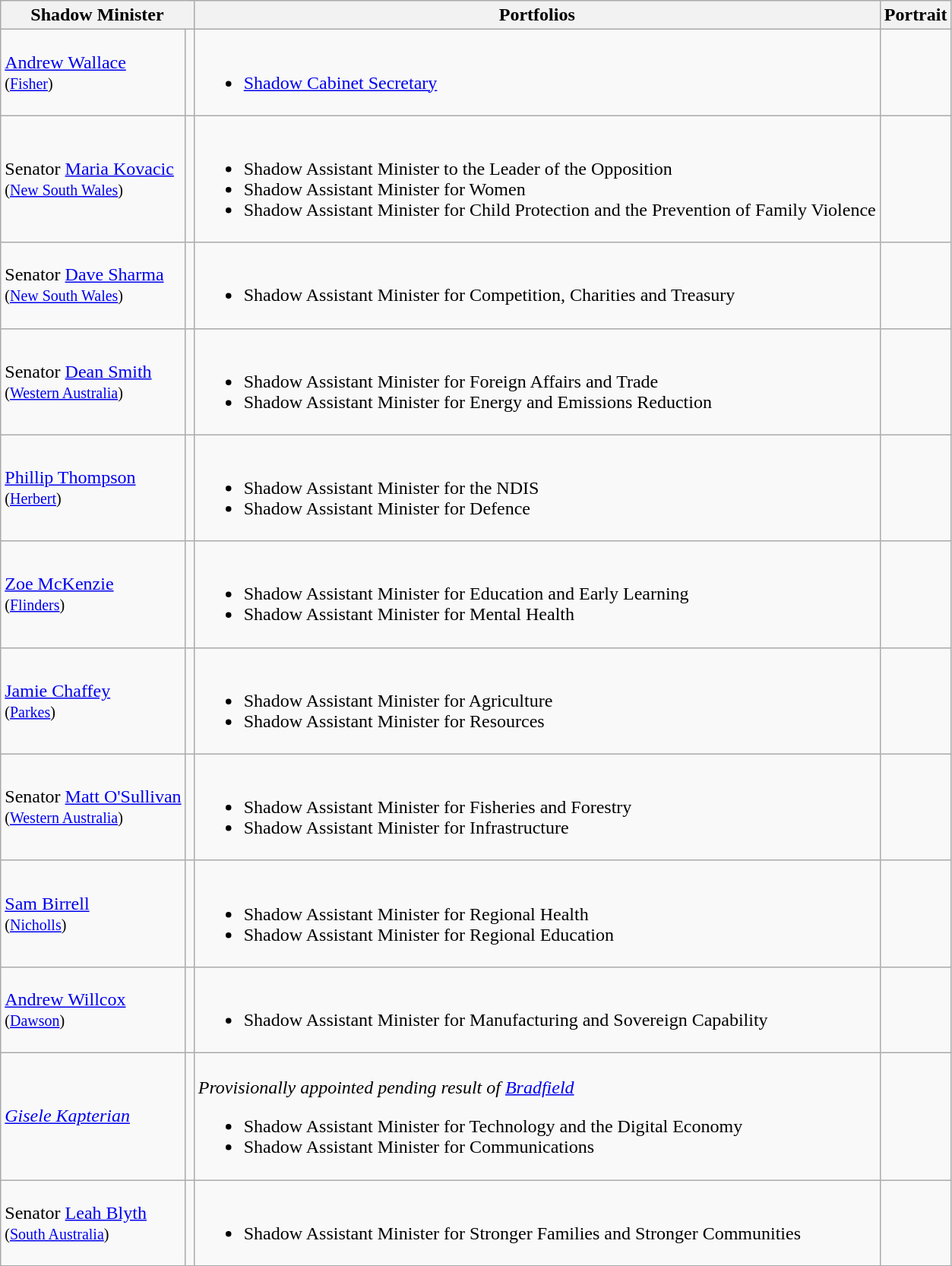<table class="wikitable sortable">
<tr>
<th colspan=2>Shadow Minister</th>
<th>Portfolios</th>
<th>Portrait</th>
</tr>
<tr>
<td><a href='#'>Andrew Wallace</a> <br><small>(<a href='#'>Fisher</a>)</small></td>
<td></td>
<td><br><ul><li><a href='#'>Shadow Cabinet Secretary</a></li></ul></td>
<td></td>
</tr>
<tr>
<td>Senator <a href='#'>Maria Kovacic</a><br><small>(<a href='#'>New South Wales</a>)</small></td>
<td></td>
<td><br><ul><li>Shadow Assistant Minister to the Leader of the Opposition</li><li>Shadow Assistant Minister for Women</li><li>Shadow Assistant Minister for Child Protection and the Prevention of Family Violence</li></ul></td>
<td></td>
</tr>
<tr>
<td>Senator <a href='#'>Dave Sharma</a><br><small>(<a href='#'>New South Wales</a>)</small></td>
<td></td>
<td><br><ul><li>Shadow Assistant Minister for Competition, Charities and Treasury</li></ul></td>
<td></td>
</tr>
<tr>
<td>Senator <a href='#'>Dean Smith</a><br><small>(<a href='#'>Western Australia</a>)</small></td>
<td></td>
<td><br><ul><li>Shadow Assistant Minister for Foreign Affairs and Trade</li><li>Shadow Assistant Minister for Energy and Emissions Reduction</li></ul></td>
<td></td>
</tr>
<tr>
<td><a href='#'>Phillip Thompson</a>  <br><small>(<a href='#'>Herbert</a>)</small></td>
<td></td>
<td><br><ul><li>Shadow Assistant Minister for the NDIS</li><li>Shadow Assistant Minister for Defence</li></ul></td>
<td></td>
</tr>
<tr>
<td><a href='#'>Zoe McKenzie</a> <br><small>(<a href='#'>Flinders</a>)</small></td>
<td></td>
<td><br><ul><li>Shadow Assistant Minister for Education and Early Learning</li><li>Shadow Assistant Minister for Mental Health</li></ul></td>
<td></td>
</tr>
<tr>
<td><a href='#'>Jamie Chaffey</a> <br><small>(<a href='#'>Parkes</a>)</small></td>
<td></td>
<td><br><ul><li>Shadow Assistant Minister for Agriculture</li><li>Shadow Assistant Minister for Resources</li></ul></td>
<td></td>
</tr>
<tr>
<td>Senator <a href='#'>Matt O'Sullivan</a><br><small>(<a href='#'>Western Australia</a>)</small></td>
<td></td>
<td><br><ul><li>Shadow Assistant Minister for Fisheries and Forestry</li><li>Shadow Assistant Minister for Infrastructure</li></ul></td>
<td></td>
</tr>
<tr>
<td><a href='#'>Sam Birrell</a> <br><small>(<a href='#'>Nicholls</a>)</small></td>
<td></td>
<td><br><ul><li>Shadow Assistant Minister for Regional Health</li><li>Shadow Assistant Minister for Regional Education</li></ul></td>
<td></td>
</tr>
<tr>
<td><a href='#'>Andrew Willcox</a> <br><small>(<a href='#'>Dawson</a>)</small></td>
<td></td>
<td><br><ul><li>Shadow Assistant Minister for Manufacturing and Sovereign Capability</li></ul></td>
<td></td>
</tr>
<tr>
<td><em><a href='#'>Gisele Kapterian</a></em> </td>
<td></td>
<td><br><em>Provisionally appointed pending result of <a href='#'>Bradfield</a></em><ul><li>Shadow Assistant Minister for Technology and the Digital Economy</li><li>Shadow Assistant Minister for Communications</li></ul></td>
<td></td>
</tr>
<tr>
<td>Senator <a href='#'>Leah Blyth</a><br><small>(<a href='#'>South Australia</a>)</small></td>
<td></td>
<td><br><ul><li>Shadow Assistant Minister for Stronger Families and Stronger Communities</li></ul></td>
<td></td>
</tr>
</table>
